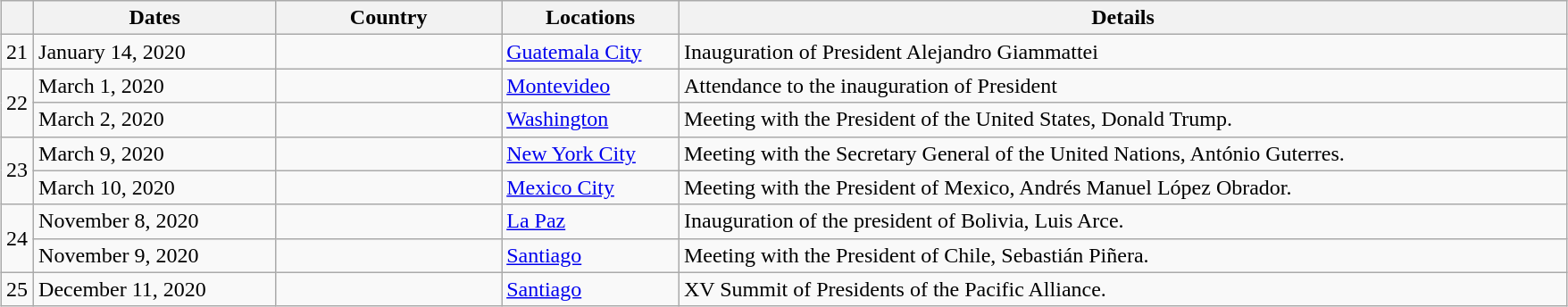<table class="wikitable" style="margin:1em auto 1em auto;">
<tr>
<th style="width: 2%;"></th>
<th style="width: 15%;">Dates</th>
<th style="width: 14%;">Country</th>
<th style="width: 11%;">Locations</th>
<th style="width: 55%;">Details</th>
</tr>
<tr>
<td>21</td>
<td>January 14, 2020</td>
<td></td>
<td><a href='#'>Guatemala City</a></td>
<td>Inauguration of President Alejandro Giammattei</td>
</tr>
<tr>
<td rowspan=2>22</td>
<td>March 1, 2020</td>
<td></td>
<td><a href='#'>Montevideo</a></td>
<td>Attendance to the inauguration of President</td>
</tr>
<tr>
<td>March 2, 2020</td>
<td></td>
<td><a href='#'>Washington</a></td>
<td>Meeting with the President of the United States, Donald Trump.</td>
</tr>
<tr>
<td rowspan=2>23</td>
<td>March 9, 2020</td>
<td></td>
<td><a href='#'>New York City</a></td>
<td>Meeting with the Secretary General of the United Nations, António Guterres.</td>
</tr>
<tr>
<td>March 10, 2020</td>
<td></td>
<td><a href='#'>Mexico City</a></td>
<td>Meeting with the President of Mexico, Andrés Manuel López Obrador.</td>
</tr>
<tr>
<td rowspan=2>24</td>
<td>November 8, 2020</td>
<td></td>
<td><a href='#'>La Paz</a></td>
<td>Inauguration of the president of Bolivia, Luis Arce.</td>
</tr>
<tr>
<td>November 9, 2020</td>
<td></td>
<td><a href='#'>Santiago</a></td>
<td>Meeting with the President of Chile, Sebastián Piñera.</td>
</tr>
<tr>
<td>25</td>
<td>December 11, 2020</td>
<td></td>
<td><a href='#'>Santiago</a></td>
<td>XV Summit of Presidents of the Pacific Alliance.</td>
</tr>
</table>
